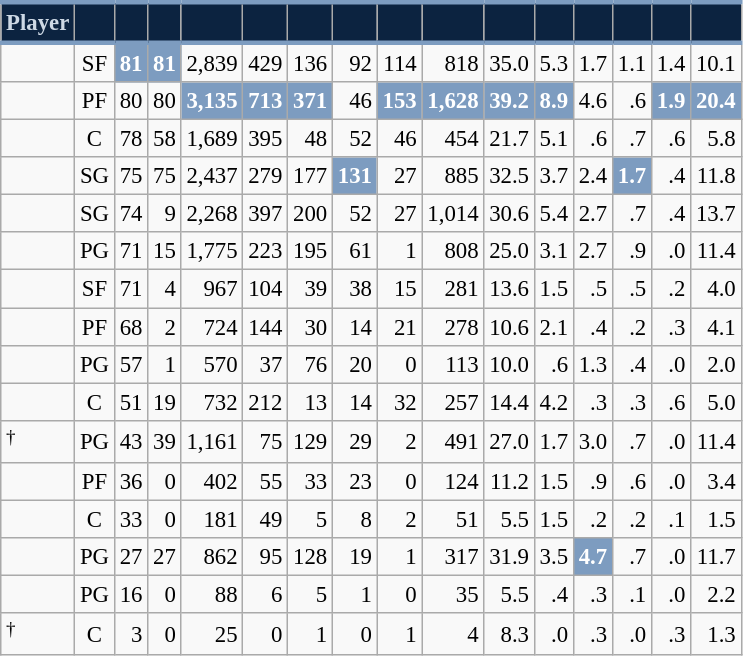<table class="wikitable sortable" style="font-size: 95%; text-align:right;">
<tr>
<th style="background:#0C2340; color:#CED9E5; border-top:#7D9CC0 3px solid; border-bottom:#7D9CC0 3px solid;">Player</th>
<th style="background:#0C2340; color:#CED9E5; border-top:#7D9CC0 3px solid; border-bottom:#7D9CC0 3px solid;"></th>
<th style="background:#0C2340; color:#CED9E5; border-top:#7D9CC0 3px solid; border-bottom:#7D9CC0 3px solid;"></th>
<th style="background:#0C2340; color:#CED9E5; border-top:#7D9CC0 3px solid; border-bottom:#7D9CC0 3px solid;"></th>
<th style="background:#0C2340; color:#CED9E5; border-top:#7D9CC0 3px solid; border-bottom:#7D9CC0 3px solid;"></th>
<th style="background:#0C2340; color:#CED9E5; border-top:#7D9CC0 3px solid; border-bottom:#7D9CC0 3px solid;"></th>
<th style="background:#0C2340; color:#CED9E5; border-top:#7D9CC0 3px solid; border-bottom:#7D9CC0 3px solid;"></th>
<th style="background:#0C2340; color:#CED9E5; border-top:#7D9CC0 3px solid; border-bottom:#7D9CC0 3px solid;"></th>
<th style="background:#0C2340; color:#CED9E5; border-top:#7D9CC0 3px solid; border-bottom:#7D9CC0 3px solid;"></th>
<th style="background:#0C2340; color:#CED9E5; border-top:#7D9CC0 3px solid; border-bottom:#7D9CC0 3px solid;"></th>
<th style="background:#0C2340; color:#CED9E5; border-top:#7D9CC0 3px solid; border-bottom:#7D9CC0 3px solid;"></th>
<th style="background:#0C2340; color:#CED9E5; border-top:#7D9CC0 3px solid; border-bottom:#7D9CC0 3px solid;"></th>
<th style="background:#0C2340; color:#CED9E5; border-top:#7D9CC0 3px solid; border-bottom:#7D9CC0 3px solid;"></th>
<th style="background:#0C2340; color:#CED9E5; border-top:#7D9CC0 3px solid; border-bottom:#7D9CC0 3px solid;"></th>
<th style="background:#0C2340; color:#CED9E5; border-top:#7D9CC0 3px solid; border-bottom:#7D9CC0 3px solid;"></th>
<th style="background:#0C2340; color:#CED9E5; border-top:#7D9CC0 3px solid; border-bottom:#7D9CC0 3px solid;"></th>
</tr>
<tr>
<td style="text-align:left;"></td>
<td style="text-align:center;">SF</td>
<td style="background:#7D9CC0; color:#FFFFFF;"><strong>81</strong></td>
<td style="background:#7D9CC0; color:#FFFFFF;"><strong>81</strong></td>
<td>2,839</td>
<td>429</td>
<td>136</td>
<td>92</td>
<td>114</td>
<td>818</td>
<td>35.0</td>
<td>5.3</td>
<td>1.7</td>
<td>1.1</td>
<td>1.4</td>
<td>10.1</td>
</tr>
<tr>
<td style="text-align:left;"></td>
<td style="text-align:center;">PF</td>
<td>80</td>
<td>80</td>
<td style="background:#7D9CC0; color:#FFFFFF;"><strong>3,135</strong></td>
<td style="background:#7D9CC0; color:#FFFFFF;"><strong>713</strong></td>
<td style="background:#7D9CC0; color:#FFFFFF;"><strong>371</strong></td>
<td>46</td>
<td style="background:#7D9CC0; color:#FFFFFF;"><strong>153</strong></td>
<td style="background:#7D9CC0; color:#FFFFFF;"><strong>1,628</strong></td>
<td style="background:#7D9CC0; color:#FFFFFF;"><strong>39.2</strong></td>
<td style="background:#7D9CC0; color:#FFFFFF;"><strong>8.9</strong></td>
<td>4.6</td>
<td>.6</td>
<td style="background:#7D9CC0; color:#FFFFFF;"><strong>1.9</strong></td>
<td style="background:#7D9CC0; color:#FFFFFF;"><strong>20.4</strong></td>
</tr>
<tr>
<td style="text-align:left;"></td>
<td style="text-align:center;">C</td>
<td>78</td>
<td>58</td>
<td>1,689</td>
<td>395</td>
<td>48</td>
<td>52</td>
<td>46</td>
<td>454</td>
<td>21.7</td>
<td>5.1</td>
<td>.6</td>
<td>.7</td>
<td>.6</td>
<td>5.8</td>
</tr>
<tr>
<td style="text-align:left;"></td>
<td style="text-align:center;">SG</td>
<td>75</td>
<td>75</td>
<td>2,437</td>
<td>279</td>
<td>177</td>
<td style="background:#7D9CC0; color:#FFFFFF;"><strong>131</strong></td>
<td>27</td>
<td>885</td>
<td>32.5</td>
<td>3.7</td>
<td>2.4</td>
<td style="background:#7D9CC0; color:#FFFFFF;"><strong>1.7</strong></td>
<td>.4</td>
<td>11.8</td>
</tr>
<tr>
<td style="text-align:left;"></td>
<td style="text-align:center;">SG</td>
<td>74</td>
<td>9</td>
<td>2,268</td>
<td>397</td>
<td>200</td>
<td>52</td>
<td>27</td>
<td>1,014</td>
<td>30.6</td>
<td>5.4</td>
<td>2.7</td>
<td>.7</td>
<td>.4</td>
<td>13.7</td>
</tr>
<tr>
<td style="text-align:left;"></td>
<td style="text-align:center;">PG</td>
<td>71</td>
<td>15</td>
<td>1,775</td>
<td>223</td>
<td>195</td>
<td>61</td>
<td>1</td>
<td>808</td>
<td>25.0</td>
<td>3.1</td>
<td>2.7</td>
<td>.9</td>
<td>.0</td>
<td>11.4</td>
</tr>
<tr>
<td style="text-align:left;"></td>
<td style="text-align:center;">SF</td>
<td>71</td>
<td>4</td>
<td>967</td>
<td>104</td>
<td>39</td>
<td>38</td>
<td>15</td>
<td>281</td>
<td>13.6</td>
<td>1.5</td>
<td>.5</td>
<td>.5</td>
<td>.2</td>
<td>4.0</td>
</tr>
<tr>
<td style="text-align:left;"></td>
<td style="text-align:center;">PF</td>
<td>68</td>
<td>2</td>
<td>724</td>
<td>144</td>
<td>30</td>
<td>14</td>
<td>21</td>
<td>278</td>
<td>10.6</td>
<td>2.1</td>
<td>.4</td>
<td>.2</td>
<td>.3</td>
<td>4.1</td>
</tr>
<tr>
<td style="text-align:left;"></td>
<td style="text-align:center;">PG</td>
<td>57</td>
<td>1</td>
<td>570</td>
<td>37</td>
<td>76</td>
<td>20</td>
<td>0</td>
<td>113</td>
<td>10.0</td>
<td>.6</td>
<td>1.3</td>
<td>.4</td>
<td>.0</td>
<td>2.0</td>
</tr>
<tr>
<td style="text-align:left;"></td>
<td style="text-align:center;">C</td>
<td>51</td>
<td>19</td>
<td>732</td>
<td>212</td>
<td>13</td>
<td>14</td>
<td>32</td>
<td>257</td>
<td>14.4</td>
<td>4.2</td>
<td>.3</td>
<td>.3</td>
<td>.6</td>
<td>5.0</td>
</tr>
<tr>
<td style="text-align:left;"><sup>†</sup></td>
<td style="text-align:center;">PG</td>
<td>43</td>
<td>39</td>
<td>1,161</td>
<td>75</td>
<td>129</td>
<td>29</td>
<td>2</td>
<td>491</td>
<td>27.0</td>
<td>1.7</td>
<td>3.0</td>
<td>.7</td>
<td>.0</td>
<td>11.4</td>
</tr>
<tr>
<td style="text-align:left;"></td>
<td style="text-align:center;">PF</td>
<td>36</td>
<td>0</td>
<td>402</td>
<td>55</td>
<td>33</td>
<td>23</td>
<td>0</td>
<td>124</td>
<td>11.2</td>
<td>1.5</td>
<td>.9</td>
<td>.6</td>
<td>.0</td>
<td>3.4</td>
</tr>
<tr>
<td style="text-align:left;"></td>
<td style="text-align:center;">C</td>
<td>33</td>
<td>0</td>
<td>181</td>
<td>49</td>
<td>5</td>
<td>8</td>
<td>2</td>
<td>51</td>
<td>5.5</td>
<td>1.5</td>
<td>.2</td>
<td>.2</td>
<td>.1</td>
<td>1.5</td>
</tr>
<tr>
<td style="text-align:left;"></td>
<td style="text-align:center;">PG</td>
<td>27</td>
<td>27</td>
<td>862</td>
<td>95</td>
<td>128</td>
<td>19</td>
<td>1</td>
<td>317</td>
<td>31.9</td>
<td>3.5</td>
<td style="background:#7D9CC0; color:#FFFFFF;"><strong>4.7</strong></td>
<td>.7</td>
<td>.0</td>
<td>11.7</td>
</tr>
<tr>
<td style="text-align:left;"></td>
<td style="text-align:center;">PG</td>
<td>16</td>
<td>0</td>
<td>88</td>
<td>6</td>
<td>5</td>
<td>1</td>
<td>0</td>
<td>35</td>
<td>5.5</td>
<td>.4</td>
<td>.3</td>
<td>.1</td>
<td>.0</td>
<td>2.2</td>
</tr>
<tr>
<td style="text-align:left;"><sup>†</sup></td>
<td style="text-align:center;">C</td>
<td>3</td>
<td>0</td>
<td>25</td>
<td>0</td>
<td>1</td>
<td>0</td>
<td>1</td>
<td>4</td>
<td>8.3</td>
<td>.0</td>
<td>.3</td>
<td>.0</td>
<td>.3</td>
<td>1.3</td>
</tr>
</table>
